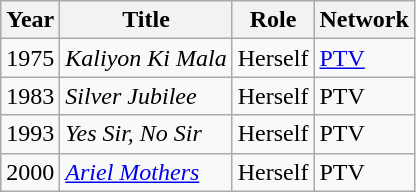<table class="wikitable sortable plainrowheaders">
<tr style="text-align:center;">
<th scope="col">Year</th>
<th scope="col">Title</th>
<th scope="col">Role</th>
<th scope="col">Network</th>
</tr>
<tr>
<td>1975</td>
<td><em>Kaliyon Ki Mala</em></td>
<td>Herself</td>
<td><a href='#'>PTV</a></td>
</tr>
<tr>
<td>1983</td>
<td><em>Silver Jubilee</em></td>
<td>Herself</td>
<td>PTV</td>
</tr>
<tr>
<td>1993</td>
<td><em>Yes Sir, No Sir</em></td>
<td>Herself</td>
<td>PTV</td>
</tr>
<tr>
<td>2000</td>
<td><em><a href='#'>Ariel Mothers</a></em></td>
<td>Herself</td>
<td>PTV</td>
</tr>
</table>
